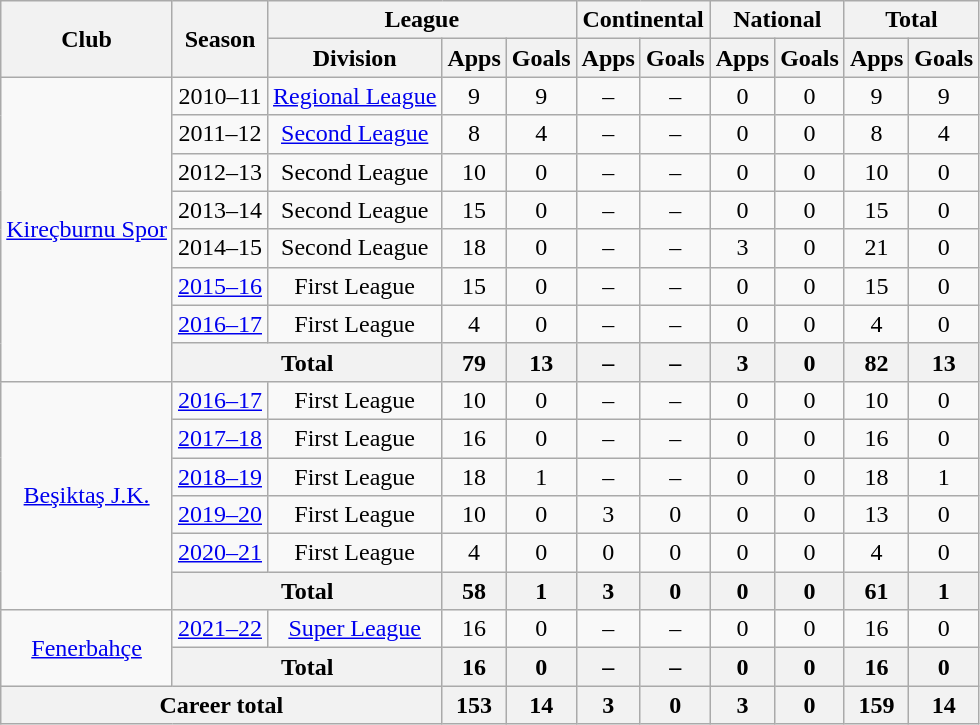<table class="wikitable" style="text-align: center;">
<tr>
<th rowspan=2>Club</th>
<th rowspan=2>Season</th>
<th colspan=3>League</th>
<th colspan=2>Continental</th>
<th colspan=2>National</th>
<th colspan=2>Total</th>
</tr>
<tr>
<th>Division</th>
<th>Apps</th>
<th>Goals</th>
<th>Apps</th>
<th>Goals</th>
<th>Apps</th>
<th>Goals</th>
<th>Apps</th>
<th>Goals</th>
</tr>
<tr>
<td rowspan=8><a href='#'>Kireçburnu Spor</a></td>
<td>2010–11</td>
<td><a href='#'>Regional League</a></td>
<td>9</td>
<td>9</td>
<td>–</td>
<td>–</td>
<td>0</td>
<td>0</td>
<td>9</td>
<td>9</td>
</tr>
<tr>
<td>2011–12</td>
<td><a href='#'>Second League</a></td>
<td>8</td>
<td>4</td>
<td>–</td>
<td>–</td>
<td>0</td>
<td>0</td>
<td>8</td>
<td>4</td>
</tr>
<tr>
<td>2012–13</td>
<td>Second League</td>
<td>10</td>
<td>0</td>
<td>–</td>
<td>–</td>
<td>0</td>
<td>0</td>
<td>10</td>
<td>0</td>
</tr>
<tr>
<td>2013–14</td>
<td>Second League</td>
<td>15</td>
<td>0</td>
<td>–</td>
<td>–</td>
<td>0</td>
<td>0</td>
<td>15</td>
<td>0</td>
</tr>
<tr>
<td>2014–15</td>
<td>Second League</td>
<td>18</td>
<td>0</td>
<td>–</td>
<td>–</td>
<td>3</td>
<td>0</td>
<td>21</td>
<td>0</td>
</tr>
<tr>
<td><a href='#'>2015–16</a></td>
<td>First League</td>
<td>15</td>
<td>0</td>
<td>–</td>
<td>–</td>
<td>0</td>
<td>0</td>
<td>15</td>
<td>0</td>
</tr>
<tr>
<td><a href='#'>2016–17</a></td>
<td>First League</td>
<td>4</td>
<td>0</td>
<td>–</td>
<td>–</td>
<td>0</td>
<td>0</td>
<td>4</td>
<td>0</td>
</tr>
<tr>
<th colspan=2>Total</th>
<th>79</th>
<th>13</th>
<th>–</th>
<th>–</th>
<th>3</th>
<th>0</th>
<th>82</th>
<th>13</th>
</tr>
<tr>
<td rowspan=6><a href='#'>Beşiktaş J.K.</a></td>
<td><a href='#'>2016–17</a></td>
<td>First League</td>
<td>10</td>
<td>0</td>
<td>–</td>
<td>–</td>
<td>0</td>
<td>0</td>
<td>10</td>
<td>0</td>
</tr>
<tr>
<td><a href='#'>2017–18</a></td>
<td>First League</td>
<td>16</td>
<td>0</td>
<td>–</td>
<td>–</td>
<td>0</td>
<td>0</td>
<td>16</td>
<td>0</td>
</tr>
<tr>
<td><a href='#'>2018–19</a></td>
<td>First League</td>
<td>18</td>
<td>1</td>
<td>–</td>
<td>–</td>
<td>0</td>
<td>0</td>
<td>18</td>
<td>1</td>
</tr>
<tr>
<td><a href='#'>2019–20</a></td>
<td>First League</td>
<td>10</td>
<td>0</td>
<td>3</td>
<td>0</td>
<td>0</td>
<td>0</td>
<td>13</td>
<td>0</td>
</tr>
<tr>
<td><a href='#'>2020–21</a></td>
<td>First League</td>
<td>4</td>
<td>0</td>
<td>0</td>
<td>0</td>
<td>0</td>
<td>0</td>
<td>4</td>
<td>0</td>
</tr>
<tr>
<th colspan=2>Total</th>
<th>58</th>
<th>1</th>
<th>3</th>
<th>0</th>
<th>0</th>
<th>0</th>
<th>61</th>
<th>1</th>
</tr>
<tr>
<td rowspan=2><a href='#'>Fenerbahçe</a></td>
<td><a href='#'>2021–22</a></td>
<td><a href='#'>Super League</a></td>
<td>16</td>
<td>0</td>
<td>–</td>
<td>–</td>
<td>0</td>
<td>0</td>
<td>16</td>
<td>0</td>
</tr>
<tr>
<th colspan=2>Total</th>
<th>16</th>
<th>0</th>
<th>–</th>
<th>–</th>
<th>0</th>
<th>0</th>
<th>16</th>
<th>0</th>
</tr>
<tr>
<th colspan=3>Career total</th>
<th>153</th>
<th>14</th>
<th>3</th>
<th>0</th>
<th>3</th>
<th>0</th>
<th>159</th>
<th>14</th>
</tr>
</table>
